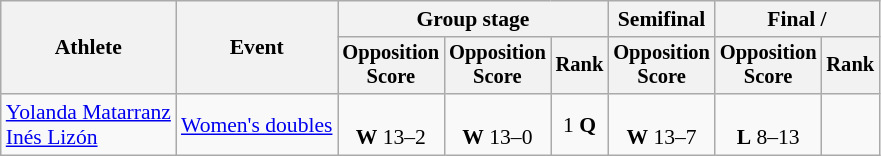<table class=wikitable style="font-size:90%">
<tr>
<th rowspan=2>Athlete</th>
<th rowspan=2>Event</th>
<th colspan=3>Group stage</th>
<th>Semifinal</th>
<th colspan=2>Final / </th>
</tr>
<tr style="font-size:95%">
<th>Opposition<br>Score</th>
<th>Opposition<br>Score</th>
<th>Rank</th>
<th>Opposition<br>Score</th>
<th>Opposition<br>Score</th>
<th>Rank</th>
</tr>
<tr align=center>
<td align=left><a href='#'>Yolanda Matarranz</a><br><a href='#'>Inés Lizón</a></td>
<td align=left><a href='#'>Women's doubles</a></td>
<td><br><strong>W</strong> 13–2</td>
<td><br><strong>W</strong> 13–0</td>
<td>1 <strong>Q</strong></td>
<td><br><strong>W</strong> 13–7</td>
<td><br><strong>L</strong> 8–13</td>
<td></td>
</tr>
</table>
